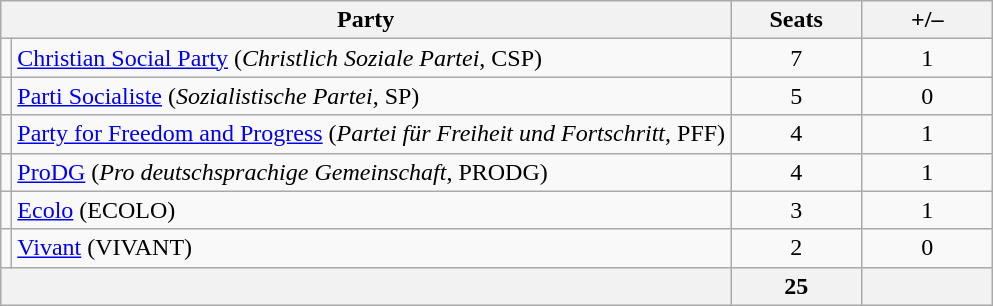<table class="wikitable">
<tr>
<th style="width: 20em" colspan= 2>Party</th>
<th style="width: 5em">Seats</th>
<th style="width: 5em">+/–</th>
</tr>
<tr>
<td></td>
<td><a href='#'>Christian Social Party</a> (<em>Christlich Soziale Partei</em>, CSP)</td>
<td align="center">7</td>
<td align="center"> 1</td>
</tr>
<tr>
<td></td>
<td><a href='#'>Parti Socialiste</a> (<em>Sozialistische Partei</em>, SP)</td>
<td align="center">5</td>
<td align="center"> 0</td>
</tr>
<tr>
<td></td>
<td><a href='#'>Party for Freedom and Progress</a> (<em>Partei für Freiheit und Fortschritt</em>, PFF)</td>
<td align="center">4</td>
<td align="center"> 1</td>
</tr>
<tr>
<td></td>
<td><a href='#'>ProDG</a> (<em>Pro deutschsprachige Gemeinschaft</em>, PRODG)</td>
<td align="center">4</td>
<td align="center"> 1</td>
</tr>
<tr>
<td></td>
<td><a href='#'>Ecolo</a> (ECOLO)</td>
<td align="center">3</td>
<td align="center"> 1</td>
</tr>
<tr>
<td></td>
<td><a href='#'>Vivant</a> (VIVANT)</td>
<td align="center">2</td>
<td align="center"> 0</td>
</tr>
<tr>
<th colspan="2"></th>
<th align="center">25</th>
<th align="center"></th>
</tr>
</table>
